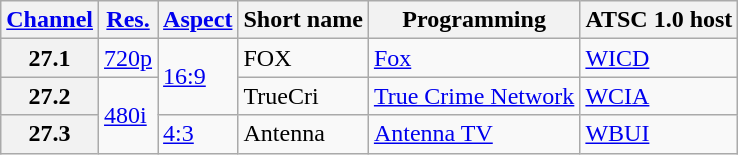<table class="wikitable">
<tr>
<th scope = "col"><a href='#'>Channel</a></th>
<th scope = "col"><a href='#'>Res.</a></th>
<th scope = "col"><a href='#'>Aspect</a></th>
<th scope = "col">Short name</th>
<th scope = "col">Programming</th>
<th scope = "col">ATSC 1.0 host</th>
</tr>
<tr>
<th scope = "row">27.1</th>
<td><a href='#'>720p</a></td>
<td rowspan=2><a href='#'>16:9</a></td>
<td>FOX</td>
<td><a href='#'>Fox</a></td>
<td><a href='#'>WICD</a></td>
</tr>
<tr>
<th scope = "row">27.2</th>
<td rowspan=2><a href='#'>480i</a></td>
<td>TrueCri</td>
<td><a href='#'>True Crime Network</a></td>
<td><a href='#'>WCIA</a></td>
</tr>
<tr>
<th scope = "row">27.3</th>
<td><a href='#'>4:3</a></td>
<td>Antenna</td>
<td><a href='#'>Antenna TV</a></td>
<td><a href='#'>WBUI</a></td>
</tr>
</table>
